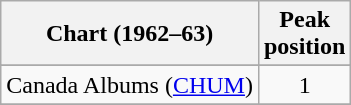<table class="wikitable">
<tr>
<th scope="col">Chart (1962–63)</th>
<th scope="col">Peak<br>position</th>
</tr>
<tr>
</tr>
<tr>
<td>Canada Albums (<a href='#'>CHUM</a>)</td>
<td align=center>1</td>
</tr>
<tr>
</tr>
</table>
